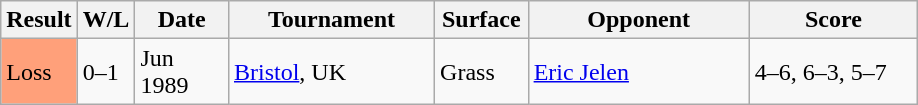<table class="sortable wikitable">
<tr>
<th style="width:40px">Result</th>
<th style="width:30px" class="unsortable">W/L</th>
<th style="width:55px">Date</th>
<th style="width:130px">Tournament</th>
<th style="width:55px">Surface</th>
<th style="width:140px">Opponent</th>
<th style="width:105px" class="unsortable">Score</th>
</tr>
<tr>
<td style="background:#ffa07a;">Loss</td>
<td>0–1</td>
<td>Jun 1989</td>
<td><a href='#'>Bristol</a>, UK</td>
<td>Grass</td>
<td> <a href='#'>Eric Jelen</a></td>
<td>4–6, 6–3, 5–7</td>
</tr>
</table>
